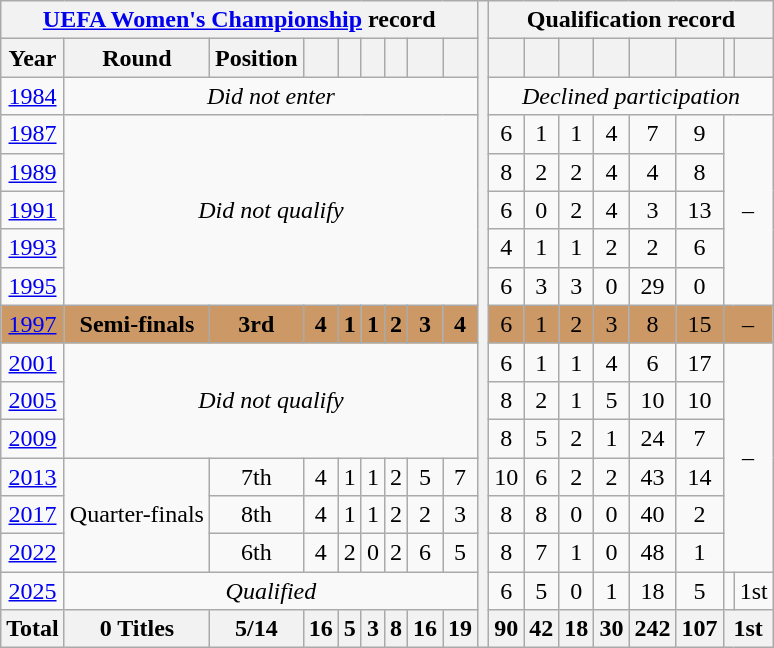<table class="wikitable" style="text-align: center;">
<tr>
<th colspan=9><a href='#'>UEFA Women's Championship</a> record</th>
<th rowspan=99></th>
<th colspan=8>Qualification record</th>
</tr>
<tr>
<th>Year</th>
<th>Round</th>
<th>Position</th>
<th></th>
<th></th>
<th></th>
<th></th>
<th></th>
<th><br></th>
<th></th>
<th></th>
<th></th>
<th></th>
<th></th>
<th></th>
<th></th>
<th></th>
</tr>
<tr>
<td>    <a href='#'>1984</a></td>
<td colspan=8><em>Did not enter</em></td>
<td colspan=8><em>Declined participation</em></td>
</tr>
<tr>
<td> <a href='#'>1987</a></td>
<td rowspan=5 colspan=8><em>Did not qualify</em></td>
<td>6</td>
<td>1</td>
<td>1</td>
<td>4</td>
<td>7</td>
<td>9</td>
<td colspan=2 rowspan=5>–</td>
</tr>
<tr>
<td> <a href='#'>1989</a></td>
<td>8</td>
<td>2</td>
<td>2</td>
<td>4</td>
<td>4</td>
<td>8</td>
</tr>
<tr>
<td> <a href='#'>1991</a></td>
<td>6</td>
<td>0</td>
<td>2</td>
<td>4</td>
<td>3</td>
<td>13</td>
</tr>
<tr>
<td> <a href='#'>1993</a></td>
<td>4</td>
<td>1</td>
<td>1</td>
<td>2</td>
<td>2</td>
<td>6</td>
</tr>
<tr>
<td> <a href='#'>1995</a></td>
<td>6</td>
<td>3</td>
<td>3</td>
<td>0</td>
<td>29</td>
<td>0</td>
</tr>
<tr style="background:#c96">
<td>  <a href='#'>1997</a></td>
<td><strong>Semi-finals</strong></td>
<td><strong>3rd</strong></td>
<td><strong>4</strong></td>
<td><strong>1</strong></td>
<td><strong>1</strong></td>
<td><strong>2</strong></td>
<td><strong>3</strong></td>
<td><strong>4</strong></td>
<td>6</td>
<td>1</td>
<td>2</td>
<td>3</td>
<td>8</td>
<td>15</td>
<td colspan=2>–</td>
</tr>
<tr>
<td> <a href='#'>2001</a></td>
<td rowspan=3 colspan=8><em>Did not qualify</em></td>
<td>6</td>
<td>1</td>
<td>1</td>
<td>4</td>
<td>6</td>
<td>17</td>
<td colspan=2 rowspan=6>–</td>
</tr>
<tr>
<td> <a href='#'>2005</a></td>
<td>8</td>
<td>2</td>
<td>1</td>
<td>5</td>
<td>10</td>
<td>10</td>
</tr>
<tr>
<td> <a href='#'>2009</a></td>
<td>8</td>
<td>5</td>
<td>2</td>
<td>1</td>
<td>24</td>
<td>7</td>
</tr>
<tr>
<td> <a href='#'>2013</a></td>
<td rowspan=3>Quarter-finals</td>
<td>7th</td>
<td>4</td>
<td>1</td>
<td>1</td>
<td>2</td>
<td>5</td>
<td>7</td>
<td>10</td>
<td>6</td>
<td>2</td>
<td>2</td>
<td>43</td>
<td>14</td>
</tr>
<tr>
<td> <a href='#'>2017</a></td>
<td>8th</td>
<td>4</td>
<td>1</td>
<td>1</td>
<td>2</td>
<td>2</td>
<td>3</td>
<td>8</td>
<td>8</td>
<td>0</td>
<td>0</td>
<td>40</td>
<td>2</td>
</tr>
<tr>
<td> <a href='#'>2022</a></td>
<td>6th</td>
<td>4</td>
<td>2</td>
<td>0</td>
<td>2</td>
<td>6</td>
<td>5</td>
<td>8</td>
<td>7</td>
<td>1</td>
<td>0</td>
<td>48</td>
<td>1</td>
</tr>
<tr>
<td> <a href='#'>2025</a></td>
<td colspan=8><em>Qualified</em></td>
<td>6</td>
<td>5</td>
<td>0</td>
<td>1</td>
<td>18</td>
<td>5</td>
<td></td>
<td>1st</td>
</tr>
<tr>
<th>Total</th>
<th>0 Titles</th>
<th>5/14</th>
<th>16</th>
<th>5</th>
<th>3</th>
<th>8</th>
<th>16</th>
<th>19</th>
<th>90</th>
<th>42</th>
<th>18</th>
<th>30</th>
<th>242</th>
<th>107</th>
<th colspan=2>1st</th>
</tr>
</table>
